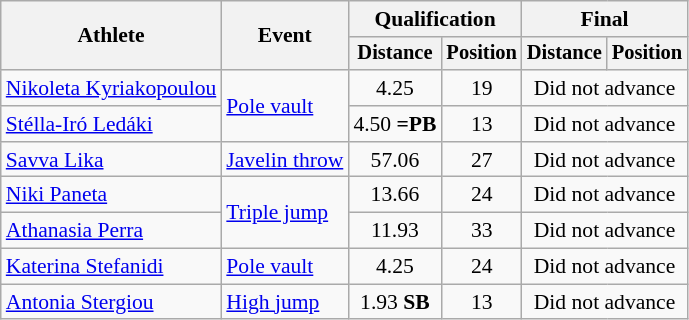<table class=wikitable style="font-size:90%">
<tr>
<th rowspan=2>Athlete</th>
<th rowspan=2>Event</th>
<th colspan="2">Qualification</th>
<th colspan="2">Final</th>
</tr>
<tr style="font-size:95%">
<th>Distance</th>
<th>Position</th>
<th>Distance</th>
<th>Position</th>
</tr>
<tr align=center>
<td align=left><a href='#'>Nikoleta Kyriakopoulou</a></td>
<td align=left rowspan=2><a href='#'>Pole vault</a></td>
<td>4.25</td>
<td>19</td>
<td colspan=2>Did not advance</td>
</tr>
<tr align=center>
<td align=left><a href='#'>Stélla-Iró Ledáki</a></td>
<td>4.50 <strong>=PB</strong></td>
<td>13</td>
<td colspan=2>Did not advance</td>
</tr>
<tr align=center>
<td align=left><a href='#'>Savva Lika</a></td>
<td align=left><a href='#'>Javelin throw</a></td>
<td>57.06</td>
<td>27</td>
<td colspan=2>Did not advance</td>
</tr>
<tr align=center>
<td align=left><a href='#'>Niki Paneta</a></td>
<td align=left rowspan=2><a href='#'>Triple jump</a></td>
<td>13.66</td>
<td>24</td>
<td colspan=2>Did not advance</td>
</tr>
<tr align=center>
<td align=left><a href='#'>Athanasia Perra</a></td>
<td>11.93</td>
<td>33</td>
<td colspan=2>Did not advance</td>
</tr>
<tr align=center>
<td align=left><a href='#'>Katerina Stefanidi</a></td>
<td align=left><a href='#'>Pole vault</a></td>
<td>4.25</td>
<td>24</td>
<td colspan=2>Did not advance</td>
</tr>
<tr align=center>
<td align=left><a href='#'>Antonia Stergiou</a></td>
<td align=left><a href='#'>High jump</a></td>
<td>1.93 <strong>SB</strong></td>
<td>13</td>
<td colspan=2>Did not advance</td>
</tr>
</table>
